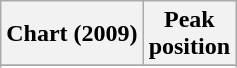<table class="wikitable sortable plainrowheaders">
<tr>
<th>Chart (2009)</th>
<th>Peak<br>position</th>
</tr>
<tr>
</tr>
<tr>
</tr>
<tr>
</tr>
<tr>
</tr>
</table>
